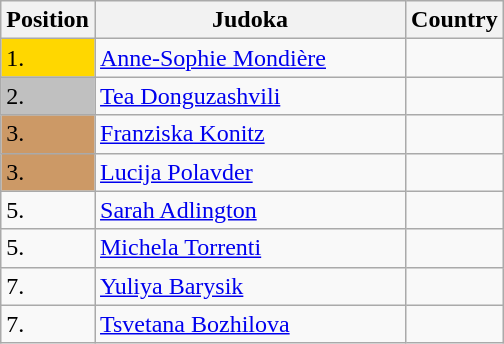<table class=wikitable>
<tr>
<th width=10>Position</th>
<th width=200>Judoka</th>
<th>Country</th>
</tr>
<tr>
<td bgcolor=gold>1.</td>
<td><a href='#'>Anne-Sophie Mondière</a></td>
<td></td>
</tr>
<tr>
<td bgcolor="silver">2.</td>
<td><a href='#'>Tea Donguzashvili</a></td>
<td></td>
</tr>
<tr>
<td bgcolor="CC9966">3.</td>
<td><a href='#'>Franziska Konitz</a></td>
<td></td>
</tr>
<tr>
<td bgcolor="CC9966">3.</td>
<td><a href='#'>Lucija Polavder</a></td>
<td></td>
</tr>
<tr>
<td>5.</td>
<td><a href='#'>Sarah Adlington</a></td>
<td></td>
</tr>
<tr>
<td>5.</td>
<td><a href='#'>Michela Torrenti</a></td>
<td></td>
</tr>
<tr>
<td>7.</td>
<td><a href='#'>Yuliya Barysik</a></td>
<td></td>
</tr>
<tr>
<td>7.</td>
<td><a href='#'>Tsvetana Bozhilova</a></td>
<td></td>
</tr>
</table>
